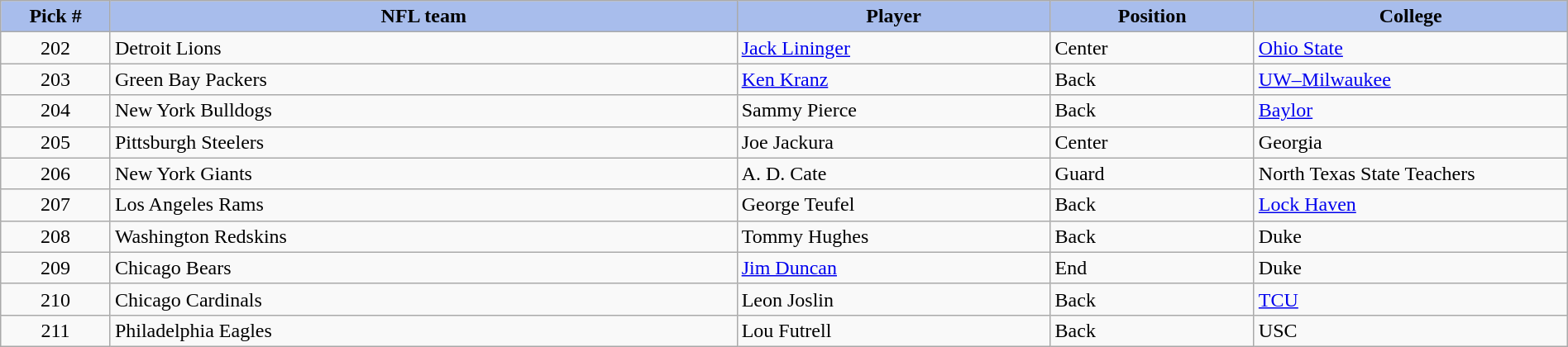<table class="wikitable sortable sortable" style="width: 100%">
<tr>
<th style="background:#A8BDEC;" width=7%>Pick #</th>
<th width=40% style="background:#A8BDEC;">NFL team</th>
<th width=20% style="background:#A8BDEC;">Player</th>
<th width=13% style="background:#A8BDEC;">Position</th>
<th style="background:#A8BDEC;">College</th>
</tr>
<tr>
<td align=center>202</td>
<td>Detroit Lions</td>
<td><a href='#'>Jack Lininger</a></td>
<td>Center</td>
<td><a href='#'>Ohio State</a></td>
</tr>
<tr>
<td align=center>203</td>
<td>Green Bay Packers</td>
<td><a href='#'>Ken Kranz</a></td>
<td>Back</td>
<td><a href='#'>UW–Milwaukee</a></td>
</tr>
<tr>
<td align=center>204</td>
<td>New York Bulldogs</td>
<td>Sammy Pierce</td>
<td>Back</td>
<td><a href='#'>Baylor</a></td>
</tr>
<tr>
<td align=center>205</td>
<td>Pittsburgh Steelers</td>
<td>Joe Jackura</td>
<td>Center</td>
<td>Georgia</td>
</tr>
<tr>
<td align=center>206</td>
<td>New York Giants</td>
<td>A. D. Cate</td>
<td>Guard</td>
<td>North Texas State Teachers</td>
</tr>
<tr>
<td align=center>207</td>
<td>Los Angeles Rams</td>
<td>George Teufel</td>
<td>Back</td>
<td><a href='#'>Lock Haven</a></td>
</tr>
<tr>
<td align=center>208</td>
<td>Washington Redskins</td>
<td>Tommy Hughes</td>
<td>Back</td>
<td>Duke</td>
</tr>
<tr>
<td align=center>209</td>
<td>Chicago Bears</td>
<td><a href='#'>Jim Duncan</a></td>
<td>End</td>
<td>Duke</td>
</tr>
<tr>
<td align=center>210</td>
<td>Chicago Cardinals</td>
<td>Leon Joslin</td>
<td>Back</td>
<td><a href='#'>TCU</a></td>
</tr>
<tr>
<td align=center>211</td>
<td>Philadelphia Eagles</td>
<td>Lou Futrell</td>
<td>Back</td>
<td>USC</td>
</tr>
</table>
